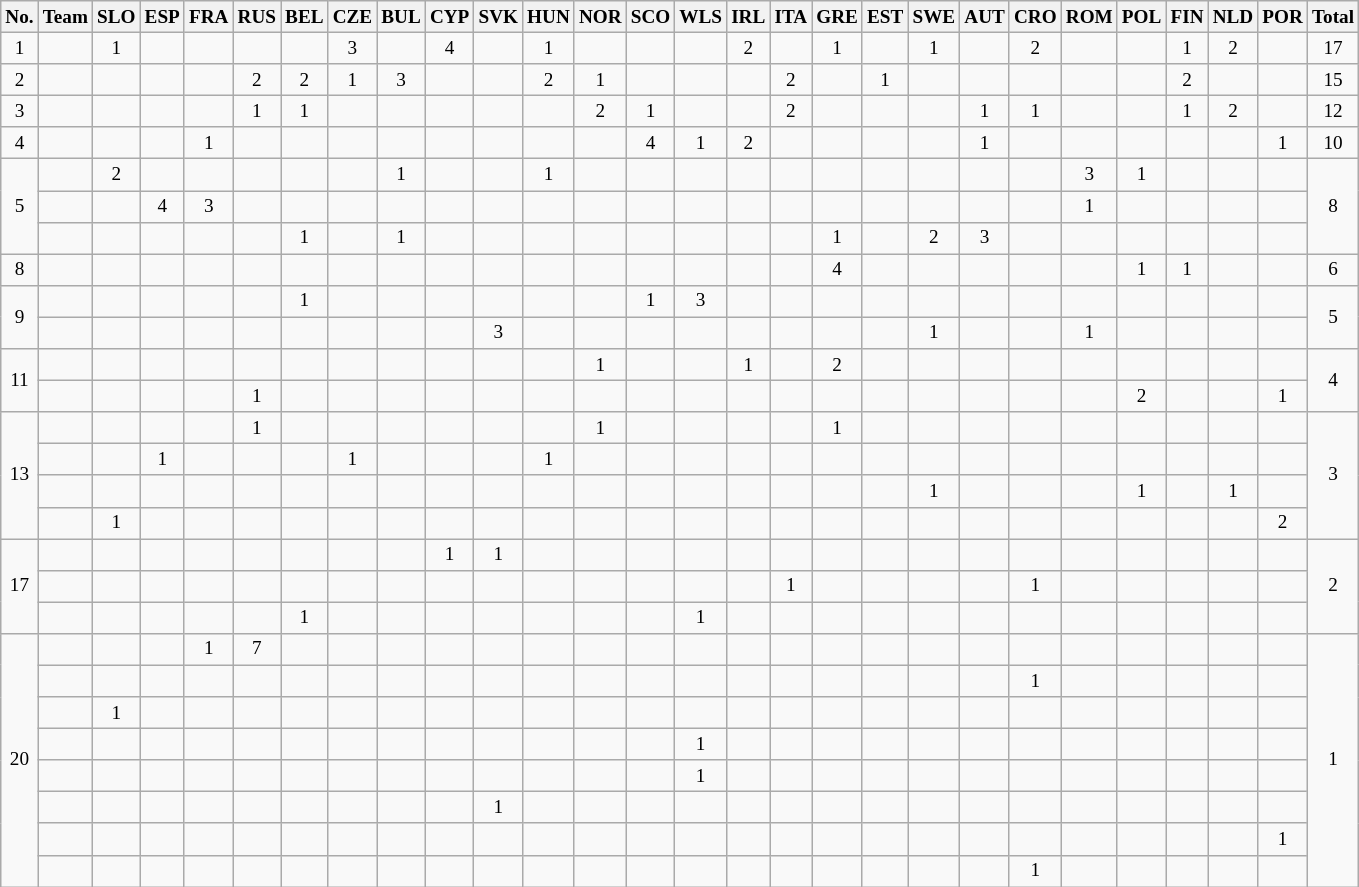<table class=wikitable style="font-size:80%; text-align:center">
<tr>
<th>No.</th>
<th>Team</th>
<th>SLO</th>
<th>ESP</th>
<th>FRA</th>
<th>RUS</th>
<th>BEL</th>
<th>CZE</th>
<th>BUL</th>
<th>CYP</th>
<th>SVK</th>
<th>HUN</th>
<th>NOR</th>
<th>SCO</th>
<th>WLS</th>
<th>IRL</th>
<th>ITA</th>
<th>GRE</th>
<th>EST</th>
<th>SWE</th>
<th>AUT</th>
<th>CRO</th>
<th>ROM</th>
<th>POL</th>
<th>FIN</th>
<th>NLD</th>
<th>POR</th>
<th>Total</th>
</tr>
<tr>
<td>1</td>
<td align=left></td>
<td>1</td>
<td></td>
<td></td>
<td></td>
<td></td>
<td>3</td>
<td></td>
<td>4</td>
<td></td>
<td>1</td>
<td></td>
<td></td>
<td></td>
<td>2</td>
<td></td>
<td>1</td>
<td></td>
<td>1</td>
<td></td>
<td>2</td>
<td></td>
<td></td>
<td>1</td>
<td>2</td>
<td></td>
<td>17</td>
</tr>
<tr>
<td>2</td>
<td align=left></td>
<td></td>
<td></td>
<td></td>
<td>2</td>
<td>2</td>
<td>1</td>
<td>3</td>
<td></td>
<td></td>
<td>2</td>
<td>1</td>
<td></td>
<td></td>
<td></td>
<td>2</td>
<td></td>
<td>1</td>
<td></td>
<td></td>
<td></td>
<td></td>
<td></td>
<td>2</td>
<td></td>
<td></td>
<td>15</td>
</tr>
<tr>
<td>3</td>
<td align=left></td>
<td></td>
<td></td>
<td></td>
<td>1</td>
<td>1</td>
<td></td>
<td></td>
<td></td>
<td></td>
<td></td>
<td>2</td>
<td>1</td>
<td></td>
<td></td>
<td>2</td>
<td></td>
<td></td>
<td></td>
<td>1</td>
<td>1</td>
<td></td>
<td></td>
<td>1</td>
<td>2</td>
<td></td>
<td>12</td>
</tr>
<tr>
<td>4</td>
<td align=left></td>
<td></td>
<td></td>
<td>1</td>
<td></td>
<td></td>
<td></td>
<td></td>
<td></td>
<td></td>
<td></td>
<td></td>
<td>4</td>
<td>1</td>
<td>2</td>
<td></td>
<td></td>
<td></td>
<td></td>
<td>1</td>
<td></td>
<td></td>
<td></td>
<td></td>
<td></td>
<td>1</td>
<td>10</td>
</tr>
<tr>
<td rowspan=3>5</td>
<td align=left></td>
<td>2</td>
<td></td>
<td></td>
<td></td>
<td></td>
<td></td>
<td>1</td>
<td></td>
<td></td>
<td>1</td>
<td></td>
<td></td>
<td></td>
<td></td>
<td></td>
<td></td>
<td></td>
<td></td>
<td></td>
<td></td>
<td>3</td>
<td>1</td>
<td></td>
<td></td>
<td></td>
<td rowspan=3>8</td>
</tr>
<tr>
<td align=left></td>
<td></td>
<td>4</td>
<td>3</td>
<td></td>
<td></td>
<td></td>
<td></td>
<td></td>
<td></td>
<td></td>
<td></td>
<td></td>
<td></td>
<td></td>
<td></td>
<td></td>
<td></td>
<td></td>
<td></td>
<td></td>
<td>1</td>
<td></td>
<td></td>
<td></td>
<td></td>
</tr>
<tr>
<td align=left></td>
<td></td>
<td></td>
<td></td>
<td></td>
<td>1</td>
<td></td>
<td>1</td>
<td></td>
<td></td>
<td></td>
<td></td>
<td></td>
<td></td>
<td></td>
<td></td>
<td>1</td>
<td></td>
<td>2</td>
<td>3</td>
<td></td>
<td></td>
<td></td>
<td></td>
<td></td>
<td></td>
</tr>
<tr>
<td>8</td>
<td align=left></td>
<td></td>
<td></td>
<td></td>
<td></td>
<td></td>
<td></td>
<td></td>
<td></td>
<td></td>
<td></td>
<td></td>
<td></td>
<td></td>
<td></td>
<td></td>
<td>4</td>
<td></td>
<td></td>
<td></td>
<td></td>
<td></td>
<td>1</td>
<td>1</td>
<td></td>
<td></td>
<td>6</td>
</tr>
<tr>
<td rowspan=2>9</td>
<td align=left></td>
<td></td>
<td></td>
<td></td>
<td></td>
<td>1</td>
<td></td>
<td></td>
<td></td>
<td></td>
<td></td>
<td></td>
<td>1</td>
<td>3</td>
<td></td>
<td></td>
<td></td>
<td></td>
<td></td>
<td></td>
<td></td>
<td></td>
<td></td>
<td></td>
<td></td>
<td></td>
<td rowspan=2>5</td>
</tr>
<tr>
<td align=left></td>
<td></td>
<td></td>
<td></td>
<td></td>
<td></td>
<td></td>
<td></td>
<td></td>
<td>3</td>
<td></td>
<td></td>
<td></td>
<td></td>
<td></td>
<td></td>
<td></td>
<td></td>
<td>1</td>
<td></td>
<td></td>
<td>1</td>
<td></td>
<td></td>
<td></td>
<td></td>
</tr>
<tr>
<td rowspan=2>11</td>
<td align=left></td>
<td></td>
<td></td>
<td></td>
<td></td>
<td></td>
<td></td>
<td></td>
<td></td>
<td></td>
<td></td>
<td>1</td>
<td></td>
<td></td>
<td>1</td>
<td></td>
<td>2</td>
<td></td>
<td></td>
<td></td>
<td></td>
<td></td>
<td></td>
<td></td>
<td></td>
<td></td>
<td rowspan=2>4</td>
</tr>
<tr>
<td align=left></td>
<td></td>
<td></td>
<td></td>
<td>1</td>
<td></td>
<td></td>
<td></td>
<td></td>
<td></td>
<td></td>
<td></td>
<td></td>
<td></td>
<td></td>
<td></td>
<td></td>
<td></td>
<td></td>
<td></td>
<td></td>
<td></td>
<td>2</td>
<td></td>
<td></td>
<td>1</td>
</tr>
<tr>
<td rowspan=4>13</td>
<td align=left></td>
<td></td>
<td></td>
<td></td>
<td>1</td>
<td></td>
<td></td>
<td></td>
<td></td>
<td></td>
<td></td>
<td>1</td>
<td></td>
<td></td>
<td></td>
<td></td>
<td>1</td>
<td></td>
<td></td>
<td></td>
<td></td>
<td></td>
<td></td>
<td></td>
<td></td>
<td></td>
<td rowspan=4>3</td>
</tr>
<tr>
<td align=left></td>
<td></td>
<td>1</td>
<td></td>
<td></td>
<td></td>
<td>1</td>
<td></td>
<td></td>
<td></td>
<td>1</td>
<td></td>
<td></td>
<td></td>
<td></td>
<td></td>
<td></td>
<td></td>
<td></td>
<td></td>
<td></td>
<td></td>
<td></td>
<td></td>
<td></td>
<td></td>
</tr>
<tr>
<td align=left></td>
<td></td>
<td></td>
<td></td>
<td></td>
<td></td>
<td></td>
<td></td>
<td></td>
<td></td>
<td></td>
<td></td>
<td></td>
<td></td>
<td></td>
<td></td>
<td></td>
<td></td>
<td>1</td>
<td></td>
<td></td>
<td></td>
<td>1</td>
<td></td>
<td>1</td>
<td></td>
</tr>
<tr>
<td align=left></td>
<td>1</td>
<td></td>
<td></td>
<td></td>
<td></td>
<td></td>
<td></td>
<td></td>
<td></td>
<td></td>
<td></td>
<td></td>
<td></td>
<td></td>
<td></td>
<td></td>
<td></td>
<td></td>
<td></td>
<td></td>
<td></td>
<td></td>
<td></td>
<td></td>
<td>2</td>
</tr>
<tr>
<td rowspan=3>17</td>
<td align=left></td>
<td></td>
<td></td>
<td></td>
<td></td>
<td></td>
<td></td>
<td></td>
<td>1</td>
<td>1</td>
<td></td>
<td></td>
<td></td>
<td></td>
<td></td>
<td></td>
<td></td>
<td></td>
<td></td>
<td></td>
<td></td>
<td></td>
<td></td>
<td></td>
<td></td>
<td></td>
<td rowspan=3>2</td>
</tr>
<tr>
<td align=left></td>
<td></td>
<td></td>
<td></td>
<td></td>
<td></td>
<td></td>
<td></td>
<td></td>
<td></td>
<td></td>
<td></td>
<td></td>
<td></td>
<td></td>
<td>1</td>
<td></td>
<td></td>
<td></td>
<td></td>
<td>1</td>
<td></td>
<td></td>
<td></td>
<td></td>
<td></td>
</tr>
<tr>
<td align=left></td>
<td></td>
<td></td>
<td></td>
<td></td>
<td>1</td>
<td></td>
<td></td>
<td></td>
<td></td>
<td></td>
<td></td>
<td></td>
<td>1</td>
<td></td>
<td></td>
<td></td>
<td></td>
<td></td>
<td></td>
<td></td>
<td></td>
<td></td>
<td></td>
<td></td>
<td></td>
</tr>
<tr>
<td rowspan=8>20</td>
<td align=left></td>
<td></td>
<td></td>
<td>1</td>
<td>7</td>
<td></td>
<td></td>
<td></td>
<td></td>
<td></td>
<td></td>
<td></td>
<td></td>
<td></td>
<td></td>
<td></td>
<td></td>
<td></td>
<td></td>
<td></td>
<td></td>
<td></td>
<td></td>
<td></td>
<td></td>
<td></td>
<td rowspan=8>1</td>
</tr>
<tr>
<td align=left></td>
<td></td>
<td></td>
<td></td>
<td></td>
<td></td>
<td></td>
<td></td>
<td></td>
<td></td>
<td></td>
<td></td>
<td></td>
<td></td>
<td></td>
<td></td>
<td></td>
<td></td>
<td></td>
<td></td>
<td>1</td>
<td></td>
<td></td>
<td></td>
<td></td>
<td></td>
</tr>
<tr>
<td align=left></td>
<td>1</td>
<td></td>
<td></td>
<td></td>
<td></td>
<td></td>
<td></td>
<td></td>
<td></td>
<td></td>
<td></td>
<td></td>
<td></td>
<td></td>
<td></td>
<td></td>
<td></td>
<td></td>
<td></td>
<td></td>
<td></td>
<td></td>
<td></td>
<td></td>
<td></td>
</tr>
<tr>
<td align=left></td>
<td></td>
<td></td>
<td></td>
<td></td>
<td></td>
<td></td>
<td></td>
<td></td>
<td></td>
<td></td>
<td></td>
<td></td>
<td>1</td>
<td></td>
<td></td>
<td></td>
<td></td>
<td></td>
<td></td>
<td></td>
<td></td>
<td></td>
<td></td>
<td></td>
<td></td>
</tr>
<tr>
<td align=left></td>
<td></td>
<td></td>
<td></td>
<td></td>
<td></td>
<td></td>
<td></td>
<td></td>
<td></td>
<td></td>
<td></td>
<td></td>
<td>1</td>
<td></td>
<td></td>
<td></td>
<td></td>
<td></td>
<td></td>
<td></td>
<td></td>
<td></td>
<td></td>
<td></td>
<td></td>
</tr>
<tr>
<td align=left></td>
<td></td>
<td></td>
<td></td>
<td></td>
<td></td>
<td></td>
<td></td>
<td></td>
<td>1</td>
<td></td>
<td></td>
<td></td>
<td></td>
<td></td>
<td></td>
<td></td>
<td></td>
<td></td>
<td></td>
<td></td>
<td></td>
<td></td>
<td></td>
<td></td>
<td></td>
</tr>
<tr>
<td align=left></td>
<td></td>
<td></td>
<td></td>
<td></td>
<td></td>
<td></td>
<td></td>
<td></td>
<td></td>
<td></td>
<td></td>
<td></td>
<td></td>
<td></td>
<td></td>
<td></td>
<td></td>
<td></td>
<td></td>
<td></td>
<td></td>
<td></td>
<td></td>
<td></td>
<td>1</td>
</tr>
<tr>
<td align=left></td>
<td></td>
<td></td>
<td></td>
<td></td>
<td></td>
<td></td>
<td></td>
<td></td>
<td></td>
<td></td>
<td></td>
<td></td>
<td></td>
<td></td>
<td></td>
<td></td>
<td></td>
<td></td>
<td></td>
<td>1</td>
<td></td>
<td></td>
<td></td>
<td></td>
<td></td>
</tr>
</table>
